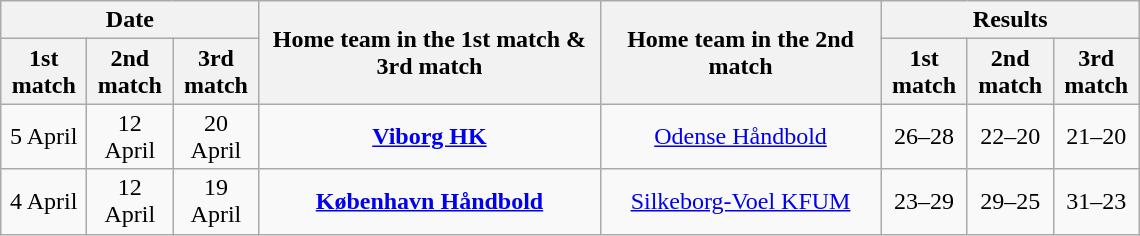<table class="wikitable" style="text-align:center; margin-left:1em;">
<tr>
<th colspan="3">Date</th>
<th rowspan="2" style="width:220px;">Home team in the 1st match & 3rd match</th>
<th rowspan="2" style="width:180px;">Home team in the 2nd match</th>
<th colspan="3">Results</th>
</tr>
<tr>
<th style="width:50px;">1st match</th>
<th style="width:50px;">2nd match</th>
<th style="width:50px;">3rd match</th>
<th style="width:50px;">1st match</th>
<th style="width:50px;">2nd match</th>
<th style="width:50px;">3rd match</th>
</tr>
<tr>
<td>5 April</td>
<td>12 April</td>
<td>20 April</td>
<td><strong><a href='#'>Viborg HK</a></strong></td>
<td><a href='#'>Odense Håndbold</a></td>
<td>26–28</td>
<td>22–20</td>
<td>21–20</td>
</tr>
<tr>
<td>4 April</td>
<td>12 April</td>
<td>19 April</td>
<td><strong><a href='#'>København Håndbold</a></strong></td>
<td><a href='#'>Silkeborg-Voel KFUM</a></td>
<td>23–29</td>
<td>29–25</td>
<td>31–23</td>
</tr>
</table>
